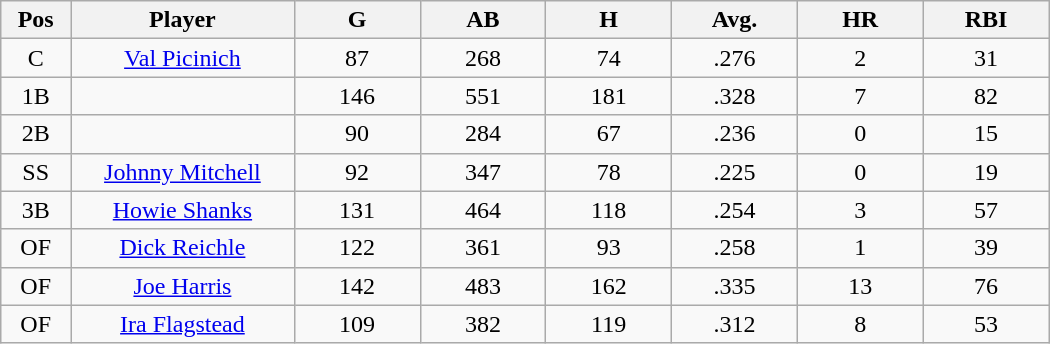<table class="wikitable sortable">
<tr>
<th bgcolor="#DDDDFF" width="5%">Pos</th>
<th bgcolor="#DDDDFF" width="16%">Player</th>
<th bgcolor="#DDDDFF" width="9%">G</th>
<th bgcolor="#DDDDFF" width="9%">AB</th>
<th bgcolor="#DDDDFF" width="9%">H</th>
<th bgcolor="#DDDDFF" width="9%">Avg.</th>
<th bgcolor="#DDDDFF" width="9%">HR</th>
<th bgcolor="#DDDDFF" width="9%">RBI</th>
</tr>
<tr align="center">
<td>C</td>
<td><a href='#'>Val Picinich</a></td>
<td>87</td>
<td>268</td>
<td>74</td>
<td>.276</td>
<td>2</td>
<td>31</td>
</tr>
<tr align=center>
<td>1B</td>
<td></td>
<td>146</td>
<td>551</td>
<td>181</td>
<td>.328</td>
<td>7</td>
<td>82</td>
</tr>
<tr align="center">
<td>2B</td>
<td></td>
<td>90</td>
<td>284</td>
<td>67</td>
<td>.236</td>
<td>0</td>
<td>15</td>
</tr>
<tr align="center">
<td>SS</td>
<td><a href='#'>Johnny Mitchell</a></td>
<td>92</td>
<td>347</td>
<td>78</td>
<td>.225</td>
<td>0</td>
<td>19</td>
</tr>
<tr align=center>
<td>3B</td>
<td><a href='#'>Howie Shanks</a></td>
<td>131</td>
<td>464</td>
<td>118</td>
<td>.254</td>
<td>3</td>
<td>57</td>
</tr>
<tr align=center>
<td>OF</td>
<td><a href='#'>Dick Reichle</a></td>
<td>122</td>
<td>361</td>
<td>93</td>
<td>.258</td>
<td>1</td>
<td>39</td>
</tr>
<tr align=center>
<td>OF</td>
<td><a href='#'>Joe Harris</a></td>
<td>142</td>
<td>483</td>
<td>162</td>
<td>.335</td>
<td>13</td>
<td>76</td>
</tr>
<tr align=center>
<td>OF</td>
<td><a href='#'>Ira Flagstead</a></td>
<td>109</td>
<td>382</td>
<td>119</td>
<td>.312</td>
<td>8</td>
<td>53</td>
</tr>
</table>
